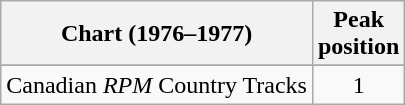<table class="wikitable sortable">
<tr>
<th>Chart (1976–1977)</th>
<th>Peak<br>position</th>
</tr>
<tr>
</tr>
<tr>
<td>Canadian <em>RPM</em> Country Tracks</td>
<td align="center">1</td>
</tr>
</table>
